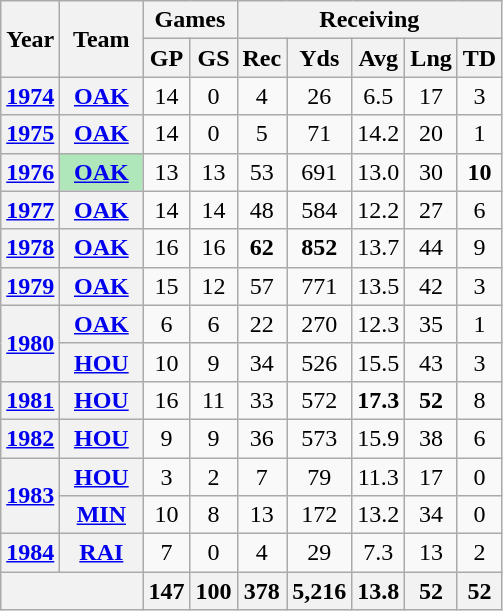<table class="wikitable" style="text-align:center">
<tr>
<th rowspan="2">Year</th>
<th rowspan="2">Team</th>
<th colspan="2">Games</th>
<th colspan="5">Receiving</th>
</tr>
<tr>
<th>GP</th>
<th>GS</th>
<th>Rec</th>
<th>Yds</th>
<th>Avg</th>
<th>Lng</th>
<th>TD</th>
</tr>
<tr>
<th><a href='#'>1974</a></th>
<th><a href='#'>OAK</a></th>
<td>14</td>
<td>0</td>
<td>4</td>
<td>26</td>
<td>6.5</td>
<td>17</td>
<td>3</td>
</tr>
<tr>
<th><a href='#'>1975</a></th>
<th><a href='#'>OAK</a></th>
<td>14</td>
<td>0</td>
<td>5</td>
<td>71</td>
<td>14.2</td>
<td>20</td>
<td>1</td>
</tr>
<tr>
<th><a href='#'>1976</a></th>
<th style="background:#afe6ba; width:3em;"><a href='#'>OAK</a></th>
<td>13</td>
<td>13</td>
<td>53</td>
<td>691</td>
<td>13.0</td>
<td>30</td>
<td><strong>10</strong></td>
</tr>
<tr>
<th><a href='#'>1977</a></th>
<th><a href='#'>OAK</a></th>
<td>14</td>
<td>14</td>
<td>48</td>
<td>584</td>
<td>12.2</td>
<td>27</td>
<td>6</td>
</tr>
<tr>
<th><a href='#'>1978</a></th>
<th><a href='#'>OAK</a></th>
<td>16</td>
<td>16</td>
<td><strong>62</strong></td>
<td><strong>852</strong></td>
<td>13.7</td>
<td>44</td>
<td>9</td>
</tr>
<tr>
<th><a href='#'>1979</a></th>
<th><a href='#'>OAK</a></th>
<td>15</td>
<td>12</td>
<td>57</td>
<td>771</td>
<td>13.5</td>
<td>42</td>
<td>3</td>
</tr>
<tr>
<th rowspan="2"><a href='#'>1980</a></th>
<th><a href='#'>OAK</a></th>
<td>6</td>
<td>6</td>
<td>22</td>
<td>270</td>
<td>12.3</td>
<td>35</td>
<td>1</td>
</tr>
<tr>
<th><a href='#'>HOU</a></th>
<td>10</td>
<td>9</td>
<td>34</td>
<td>526</td>
<td>15.5</td>
<td>43</td>
<td>3</td>
</tr>
<tr>
<th><a href='#'>1981</a></th>
<th><a href='#'>HOU</a></th>
<td>16</td>
<td>11</td>
<td>33</td>
<td>572</td>
<td><strong>17.3</strong></td>
<td><strong>52</strong></td>
<td>8</td>
</tr>
<tr>
<th><a href='#'>1982</a></th>
<th><a href='#'>HOU</a></th>
<td>9</td>
<td>9</td>
<td>36</td>
<td>573</td>
<td>15.9</td>
<td>38</td>
<td>6</td>
</tr>
<tr>
<th rowspan="2"><a href='#'>1983</a></th>
<th><a href='#'>HOU</a></th>
<td>3</td>
<td>2</td>
<td>7</td>
<td>79</td>
<td>11.3</td>
<td>17</td>
<td>0</td>
</tr>
<tr>
<th><a href='#'>MIN</a></th>
<td>10</td>
<td>8</td>
<td>13</td>
<td>172</td>
<td>13.2</td>
<td>34</td>
<td>0</td>
</tr>
<tr>
<th><a href='#'>1984</a></th>
<th><a href='#'>RAI</a></th>
<td>7</td>
<td>0</td>
<td>4</td>
<td>29</td>
<td>7.3</td>
<td>13</td>
<td>2</td>
</tr>
<tr>
<th colspan="2"></th>
<th>147</th>
<th>100</th>
<th>378</th>
<th>5,216</th>
<th>13.8</th>
<th>52</th>
<th>52</th>
</tr>
</table>
